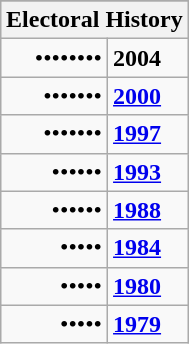<table class="wikitable" align="right">
<tr bgcolor=gray>
<th colspan=2>Electoral History</th>
</tr>
<tr>
<td align=right valign=center><span>••••••••</span></td>
<td valign=center><strong>2004</strong></td>
</tr>
<tr>
<td colspan=1 align=right valign=center><span>•</span><span>••••••</span></td>
<td valign=center><strong><a href='#'>2000</a></strong></td>
</tr>
<tr>
<td colspan=1 align=right valign=center><span>•••••••</span></td>
<td valign=center><strong><a href='#'>1997</a></strong></td>
</tr>
<tr>
<td colspan=1 align=right valign=center><span>••••••</span></td>
<td valign=center><strong><a href='#'>1993</a></strong></td>
</tr>
<tr>
<td colspan=1 align=right valign=center><span>••••••</span></td>
<td valign=center><strong><a href='#'>1988</a></strong></td>
</tr>
<tr>
<td colspan=1 align=right valign=center><span>•••••</span></td>
<td valign=center><strong><a href='#'>1984</a></strong></td>
</tr>
<tr>
<td colspan=1 align=right valign=center><span>•••••</span></td>
<td valign=center><strong><a href='#'>1980</a></strong></td>
</tr>
<tr>
<td colspan=1 align=right valign=center><span>•••••</span></td>
<td valign=center><strong><a href='#'>1979</a></strong></td>
</tr>
</table>
